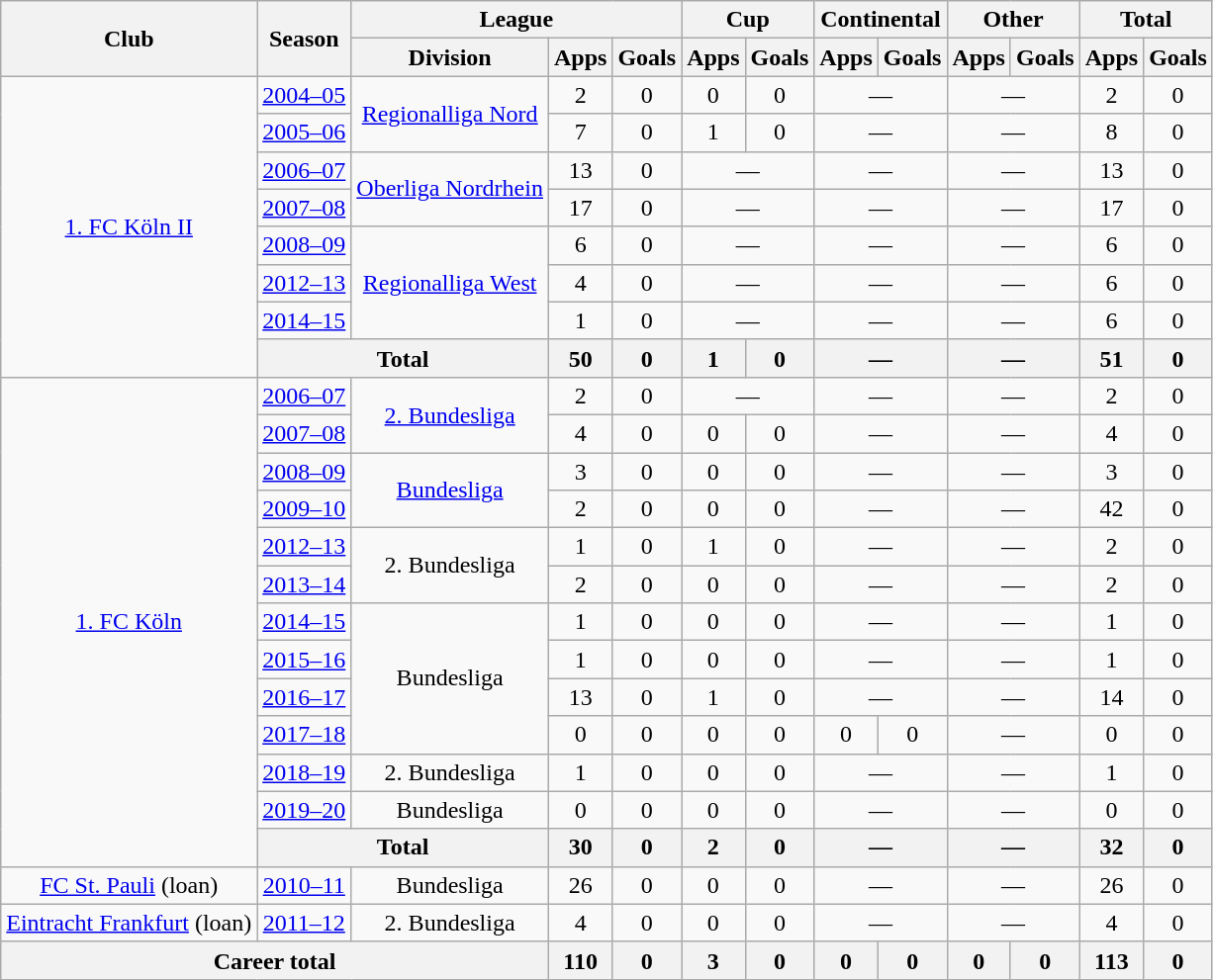<table class="wikitable" style="text-align:center">
<tr>
<th rowspan="2">Club</th>
<th rowspan="2">Season</th>
<th colspan="3">League</th>
<th colspan="2">Cup</th>
<th colspan="2">Continental</th>
<th colspan="2">Other</th>
<th colspan="2">Total</th>
</tr>
<tr>
<th>Division</th>
<th>Apps</th>
<th>Goals</th>
<th>Apps</th>
<th>Goals</th>
<th>Apps</th>
<th>Goals</th>
<th>Apps</th>
<th>Goals</th>
<th>Apps</th>
<th>Goals</th>
</tr>
<tr>
<td rowspan="8"><a href='#'>1. FC Köln II</a></td>
<td><a href='#'>2004–05</a></td>
<td rowspan="2"><a href='#'>Regionalliga Nord</a></td>
<td>2</td>
<td>0</td>
<td>0</td>
<td>0</td>
<td colspan="2">—</td>
<td colspan="2">—</td>
<td>2</td>
<td>0</td>
</tr>
<tr>
<td><a href='#'>2005–06</a></td>
<td>7</td>
<td>0</td>
<td>1</td>
<td>0</td>
<td colspan="2">—</td>
<td colspan="2">—</td>
<td>8</td>
<td>0</td>
</tr>
<tr>
<td><a href='#'>2006–07</a></td>
<td rowspan="2"><a href='#'>Oberliga Nordrhein</a></td>
<td>13</td>
<td>0</td>
<td colspan="2">—</td>
<td colspan="2">—</td>
<td colspan="2">—</td>
<td>13</td>
<td>0</td>
</tr>
<tr>
<td><a href='#'>2007–08</a></td>
<td>17</td>
<td>0</td>
<td colspan="2">—</td>
<td colspan="2">—</td>
<td colspan="2">—</td>
<td>17</td>
<td>0</td>
</tr>
<tr>
<td><a href='#'>2008–09</a></td>
<td rowspan="3"><a href='#'>Regionalliga West</a></td>
<td>6</td>
<td>0</td>
<td colspan="2">—</td>
<td colspan="2">—</td>
<td colspan="2">—</td>
<td>6</td>
<td>0</td>
</tr>
<tr>
<td><a href='#'>2012–13</a></td>
<td>4</td>
<td>0</td>
<td colspan="2">—</td>
<td colspan="2">—</td>
<td colspan="2">—</td>
<td>6</td>
<td>0</td>
</tr>
<tr>
<td><a href='#'>2014–15</a></td>
<td>1</td>
<td>0</td>
<td colspan="2">—</td>
<td colspan="2">—</td>
<td colspan="2">—</td>
<td>6</td>
<td>0</td>
</tr>
<tr>
<th colspan="2">Total</th>
<th>50</th>
<th>0</th>
<th>1</th>
<th>0</th>
<th colspan="2">—</th>
<th colspan="2">—</th>
<th>51</th>
<th>0</th>
</tr>
<tr>
<td rowspan="13"><a href='#'>1. FC Köln</a></td>
<td><a href='#'>2006–07</a></td>
<td rowspan="2"><a href='#'>2. Bundesliga</a></td>
<td>2</td>
<td>0</td>
<td colspan="2">—</td>
<td colspan="2">—</td>
<td colspan="2">—</td>
<td>2</td>
<td>0</td>
</tr>
<tr>
<td><a href='#'>2007–08</a></td>
<td>4</td>
<td>0</td>
<td>0</td>
<td>0</td>
<td colspan="2">—</td>
<td colspan="2">—</td>
<td>4</td>
<td>0</td>
</tr>
<tr>
<td><a href='#'>2008–09</a></td>
<td rowspan="2"><a href='#'>Bundesliga</a></td>
<td>3</td>
<td>0</td>
<td>0</td>
<td>0</td>
<td colspan="2">—</td>
<td colspan="2">—</td>
<td>3</td>
<td>0</td>
</tr>
<tr>
<td><a href='#'>2009–10</a></td>
<td>2</td>
<td>0</td>
<td>0</td>
<td>0</td>
<td colspan="2">—</td>
<td colspan="2">—</td>
<td>42</td>
<td>0</td>
</tr>
<tr>
<td><a href='#'>2012–13</a></td>
<td rowspan="2">2. Bundesliga</td>
<td>1</td>
<td>0</td>
<td>1</td>
<td>0</td>
<td colspan="2">—</td>
<td colspan="2">—</td>
<td>2</td>
<td>0</td>
</tr>
<tr>
<td><a href='#'>2013–14</a></td>
<td>2</td>
<td>0</td>
<td>0</td>
<td>0</td>
<td colspan="2">—</td>
<td colspan="2">—</td>
<td>2</td>
<td>0</td>
</tr>
<tr>
<td><a href='#'>2014–15</a></td>
<td rowspan="4">Bundesliga</td>
<td>1</td>
<td>0</td>
<td>0</td>
<td>0</td>
<td colspan="2">—</td>
<td colspan="2">—</td>
<td>1</td>
<td>0</td>
</tr>
<tr>
<td><a href='#'>2015–16</a></td>
<td>1</td>
<td>0</td>
<td>0</td>
<td>0</td>
<td colspan="2">—</td>
<td colspan="2">—</td>
<td>1</td>
<td>0</td>
</tr>
<tr>
<td><a href='#'>2016–17</a></td>
<td>13</td>
<td>0</td>
<td>1</td>
<td>0</td>
<td colspan="2">—</td>
<td colspan="2">—</td>
<td>14</td>
<td>0</td>
</tr>
<tr>
<td><a href='#'>2017–18</a></td>
<td>0</td>
<td>0</td>
<td>0</td>
<td>0</td>
<td>0</td>
<td>0</td>
<td colspan="2">—</td>
<td>0</td>
<td>0</td>
</tr>
<tr>
<td><a href='#'>2018–19</a></td>
<td>2. Bundesliga</td>
<td>1</td>
<td>0</td>
<td>0</td>
<td>0</td>
<td colspan="2">—</td>
<td colspan="2">—</td>
<td>1</td>
<td>0</td>
</tr>
<tr>
<td><a href='#'>2019–20</a></td>
<td>Bundesliga</td>
<td>0</td>
<td>0</td>
<td>0</td>
<td>0</td>
<td colspan="2">—</td>
<td colspan="2">—</td>
<td>0</td>
<td>0</td>
</tr>
<tr>
<th colspan="2">Total</th>
<th>30</th>
<th>0</th>
<th>2</th>
<th>0</th>
<th colspan="2">—</th>
<th colspan="2">—</th>
<th>32</th>
<th>0</th>
</tr>
<tr>
<td><a href='#'>FC St. Pauli</a> (loan)</td>
<td><a href='#'>2010–11</a></td>
<td>Bundesliga</td>
<td>26</td>
<td>0</td>
<td>0</td>
<td>0</td>
<td colspan="2">—</td>
<td colspan="2">—</td>
<td>26</td>
<td>0</td>
</tr>
<tr>
<td><a href='#'>Eintracht Frankfurt</a> (loan)</td>
<td><a href='#'>2011–12</a></td>
<td>2. Bundesliga</td>
<td>4</td>
<td>0</td>
<td>0</td>
<td>0</td>
<td colspan="2">—</td>
<td colspan="2">—</td>
<td>4</td>
<td>0</td>
</tr>
<tr>
<th colspan="3">Career total</th>
<th>110</th>
<th>0</th>
<th>3</th>
<th>0</th>
<th>0</th>
<th>0</th>
<th>0</th>
<th>0</th>
<th>113</th>
<th>0</th>
</tr>
</table>
